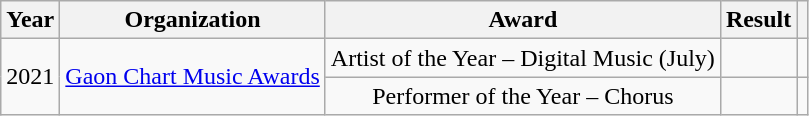<table class="wikitable plainrowheaders" style="text-align:center">
<tr>
<th scope="col">Year</th>
<th scope="col">Organization</th>
<th scope="col">Award</th>
<th scope="col">Result</th>
<th class="unsortable"></th>
</tr>
<tr>
<td rowspan="2">2021</td>
<td rowspan="2"><a href='#'>Gaon Chart Music Awards</a></td>
<td>Artist of the Year – Digital Music (July)</td>
<td></td>
<td></td>
</tr>
<tr>
<td>Performer of the Year – Chorus</td>
<td></td>
<td></td>
</tr>
</table>
